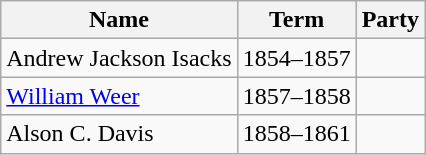<table class="wikitable">
<tr>
<th>Name</th>
<th>Term</th>
<th>Party</th>
</tr>
<tr>
<td>Andrew Jackson Isacks</td>
<td>1854–1857</td>
<td></td>
</tr>
<tr>
<td><a href='#'>William Weer</a></td>
<td>1857–1858</td>
<td></td>
</tr>
<tr>
<td>Alson C. Davis</td>
<td>1858–1861</td>
<td></td>
</tr>
</table>
